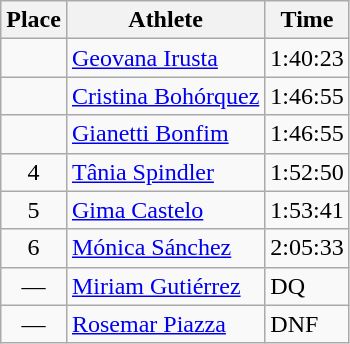<table class=wikitable>
<tr>
<th>Place</th>
<th>Athlete</th>
<th>Time</th>
</tr>
<tr>
<td align=center></td>
<td><a href='#'>Geovana Irusta</a> </td>
<td>1:40:23</td>
</tr>
<tr>
<td align=center></td>
<td><a href='#'>Cristina Bohórquez</a> </td>
<td>1:46:55</td>
</tr>
<tr>
<td align=center></td>
<td><a href='#'>Gianetti Bonfim</a> </td>
<td>1:46:55</td>
</tr>
<tr>
<td align=center>4</td>
<td><a href='#'>Tânia Spindler</a> </td>
<td>1:52:50</td>
</tr>
<tr>
<td align=center>5</td>
<td><a href='#'>Gima Castelo</a> </td>
<td>1:53:41</td>
</tr>
<tr>
<td align=center>6</td>
<td><a href='#'>Mónica Sánchez</a> </td>
<td>2:05:33</td>
</tr>
<tr>
<td align=center>—</td>
<td><a href='#'>Miriam Gutiérrez</a> </td>
<td>DQ</td>
</tr>
<tr>
<td align=center>—</td>
<td><a href='#'>Rosemar Piazza</a> </td>
<td>DNF</td>
</tr>
</table>
